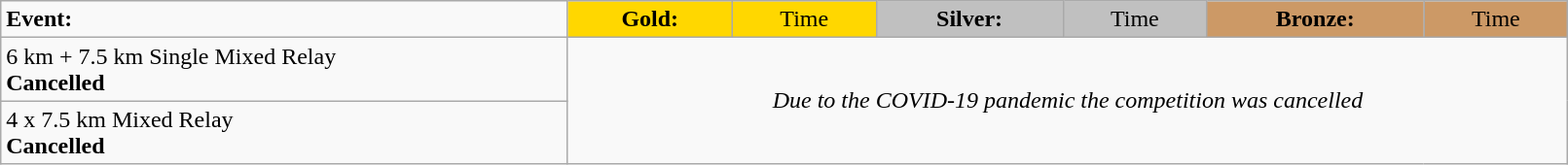<table class="wikitable" border="1" style="width:85%;">
<tr>
<td><strong>Event:</strong></td>
<td style="text-align:center;background-color:gold;"><strong>Gold:</strong></td>
<td style="text-align:center;background-color:gold;">Time</td>
<td style="text-align:center;background-color:silver;"><strong>Silver:</strong></td>
<td style="text-align:center;background-color:silver;">Time</td>
<td style="text-align:center;background-color:#CC9966;"><strong>Bronze:</strong></td>
<td style="text-align:center;background-color:#CC9966;">Time</td>
</tr>
<tr>
<td>6 km + 7.5 km Single Mixed Relay<br><strong>Cancelled</strong></td>
<td colspan=6 rowspan=2 align="center"><em>Due to the COVID-19 pandemic the competition was cancelled</em></td>
</tr>
<tr>
<td>4 x 7.5 km Mixed Relay<br><strong>Cancelled</strong></td>
</tr>
</table>
